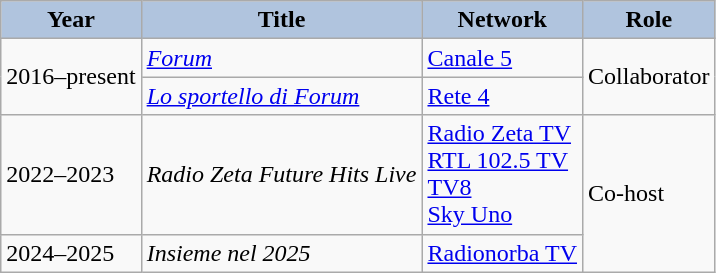<table class="wikitable">
<tr>
<th style="background:#B0C4DE;">Year</th>
<th style="background:#B0C4DE;">Title</th>
<th style="background:#B0C4DE;">Network</th>
<th style="background:#B0C4DE;">Role</th>
</tr>
<tr>
<td rowspan="2">2016–present</td>
<td><em><a href='#'>Forum</a></em></td>
<td><a href='#'>Canale 5</a></td>
<td rowspan="2">Collaborator</td>
</tr>
<tr>
<td><em><a href='#'>Lo sportello di Forum</a></em></td>
<td><a href='#'>Rete 4</a></td>
</tr>
<tr>
<td>2022–2023</td>
<td><em>Radio Zeta Future Hits Live</em></td>
<td><a href='#'>Radio Zeta TV</a><br><a href='#'>RTL 102.5 TV</a><br><a href='#'>TV8</a><br><a href='#'>Sky Uno</a></td>
<td rowspan="2">Co-host</td>
</tr>
<tr>
<td>2024–2025</td>
<td><em>Insieme nel 2025</em></td>
<td><a href='#'>Radionorba TV</a></td>
</tr>
</table>
